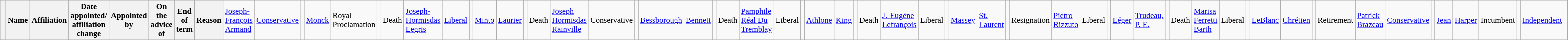<table class="wikitable">
<tr>
<th> </th>
<th>Name</th>
<th>Affiliation</th>
<th>Date appointed/<br> affiliation change</th>
<th>Appointed by</th>
<th>On the advice of</th>
<th>End of term</th>
<th>Reason<br></th>
<td><a href='#'>Joseph-François Armand</a></td>
<td><a href='#'>Conservative</a></td>
<td></td>
<td><a href='#'>Monck</a></td>
<td>Royal Proclamation</td>
<td></td>
<td>Death<br></td>
<td><a href='#'>Joseph-Hormisdas Legris</a></td>
<td><a href='#'>Liberal</a></td>
<td></td>
<td><a href='#'>Minto</a></td>
<td><a href='#'>Laurier</a></td>
<td></td>
<td>Death<br></td>
<td><a href='#'>Joseph Hormisdas Rainville</a></td>
<td>Conservative</td>
<td></td>
<td><a href='#'>Bessborough</a></td>
<td><a href='#'>Bennett</a></td>
<td></td>
<td>Death<br></td>
<td><a href='#'>Pamphile Réal Du Tremblay</a></td>
<td>Liberal</td>
<td></td>
<td><a href='#'>Athlone</a></td>
<td><a href='#'>King</a></td>
<td></td>
<td>Death<br></td>
<td><a href='#'>J.-Eugène Lefrançois</a></td>
<td>Liberal</td>
<td></td>
<td><a href='#'>Massey</a></td>
<td><a href='#'>St. Laurent</a></td>
<td></td>
<td>Resignation<br></td>
<td><a href='#'>Pietro Rizzuto</a></td>
<td>Liberal</td>
<td></td>
<td><a href='#'>Léger</a></td>
<td><a href='#'>Trudeau, P. E.</a></td>
<td></td>
<td>Death<br></td>
<td><a href='#'>Marisa Ferretti Barth</a></td>
<td>Liberal</td>
<td></td>
<td><a href='#'>LeBlanc</a></td>
<td><a href='#'>Chrétien</a></td>
<td></td>
<td>Retirement<br></td>
<td rowspan=2><a href='#'>Patrick Brazeau</a></td>
<td><a href='#'>Conservative</a></td>
<td></td>
<td rowspan=2><a href='#'>Jean</a></td>
<td rowspan=2><a href='#'>Harper</a></td>
<td rowspan=2>Incumbent</td>
<td rowspan=2><br></td>
<td><a href='#'>Independent</a></td>
<td></td>
</tr>
</table>
